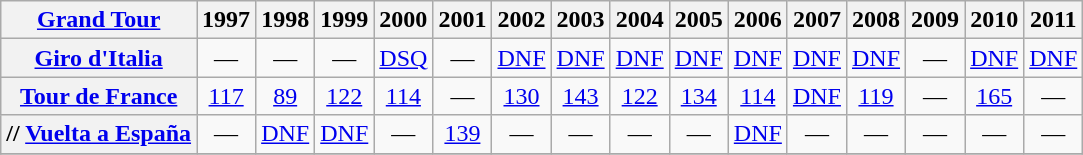<table class="wikitable plainrowheaders">
<tr>
<th scope="col"><a href='#'>Grand Tour</a></th>
<th scope="col">1997</th>
<th scope="col">1998</th>
<th scope="col">1999</th>
<th scope="col">2000</th>
<th scope="col">2001</th>
<th scope="col">2002</th>
<th scope="col">2003</th>
<th scope="col">2004</th>
<th scope="col">2005</th>
<th scope="col">2006</th>
<th scope="col">2007</th>
<th scope="col">2008</th>
<th scope="col">2009</th>
<th scope="col">2010</th>
<th scope="col">2011</th>
</tr>
<tr>
<th scope="row"> <a href='#'>Giro d'Italia</a></th>
<td style="text-align:center;">—</td>
<td style="text-align:center;">—</td>
<td style="text-align:center;">—</td>
<td style="text-align:center;"><a href='#'>DSQ</a></td>
<td style="text-align:center;">—</td>
<td style="text-align:center;"><a href='#'>DNF</a></td>
<td style="text-align:center;"><a href='#'>DNF</a></td>
<td style="text-align:center;"><a href='#'>DNF</a></td>
<td style="text-align:center;"><a href='#'>DNF</a></td>
<td style="text-align:center;"><a href='#'>DNF</a></td>
<td style="text-align:center;"><a href='#'>DNF</a></td>
<td style="text-align:center;"><a href='#'>DNF</a></td>
<td style="text-align:center;">—</td>
<td style="text-align:center;"><a href='#'>DNF</a></td>
<td style="text-align:center;"><a href='#'>DNF</a></td>
</tr>
<tr>
<th scope="row"> <a href='#'>Tour de France</a></th>
<td style="text-align:center;"><a href='#'>117</a></td>
<td style="text-align:center;"><a href='#'>89</a></td>
<td style="text-align:center;"><a href='#'>122</a></td>
<td style="text-align:center;"><a href='#'>114</a></td>
<td style="text-align:center;">—</td>
<td style="text-align:center;"><a href='#'>130</a></td>
<td style="text-align:center;"><a href='#'>143</a></td>
<td style="text-align:center;"><a href='#'>122</a></td>
<td style="text-align:center;"><a href='#'>134</a></td>
<td style="text-align:center;"><a href='#'>114</a></td>
<td style="text-align:center;"><a href='#'>DNF</a></td>
<td style="text-align:center;"><a href='#'>119</a></td>
<td style="text-align:center;">—</td>
<td style="text-align:center;"><a href='#'>165</a></td>
<td style="text-align:center;">—</td>
</tr>
<tr>
<th scope="row">// <a href='#'>Vuelta a España</a></th>
<td style="text-align:center;">—</td>
<td style="text-align:center;"><a href='#'>DNF</a></td>
<td style="text-align:center;"><a href='#'>DNF</a></td>
<td style="text-align:center;">—</td>
<td style="text-align:center;"><a href='#'>139</a></td>
<td style="text-align:center;">—</td>
<td style="text-align:center;">—</td>
<td style="text-align:center;">—</td>
<td style="text-align:center;">—</td>
<td style="text-align:center;"><a href='#'>DNF</a></td>
<td style="text-align:center;">—</td>
<td style="text-align:center;">—</td>
<td style="text-align:center;">—</td>
<td style="text-align:center;">—</td>
<td style="text-align:center;">—</td>
</tr>
<tr>
</tr>
</table>
